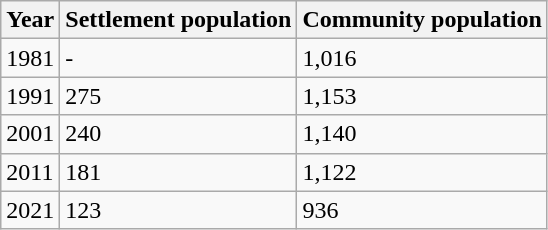<table class=wikitable>
<tr>
<th>Year</th>
<th>Settlement population</th>
<th>Community population</th>
</tr>
<tr>
<td>1981</td>
<td>-</td>
<td>1,016</td>
</tr>
<tr>
<td>1991</td>
<td>275</td>
<td>1,153</td>
</tr>
<tr>
<td>2001</td>
<td>240</td>
<td>1,140</td>
</tr>
<tr>
<td>2011</td>
<td>181</td>
<td>1,122</td>
</tr>
<tr>
<td>2021</td>
<td>123</td>
<td>936</td>
</tr>
</table>
